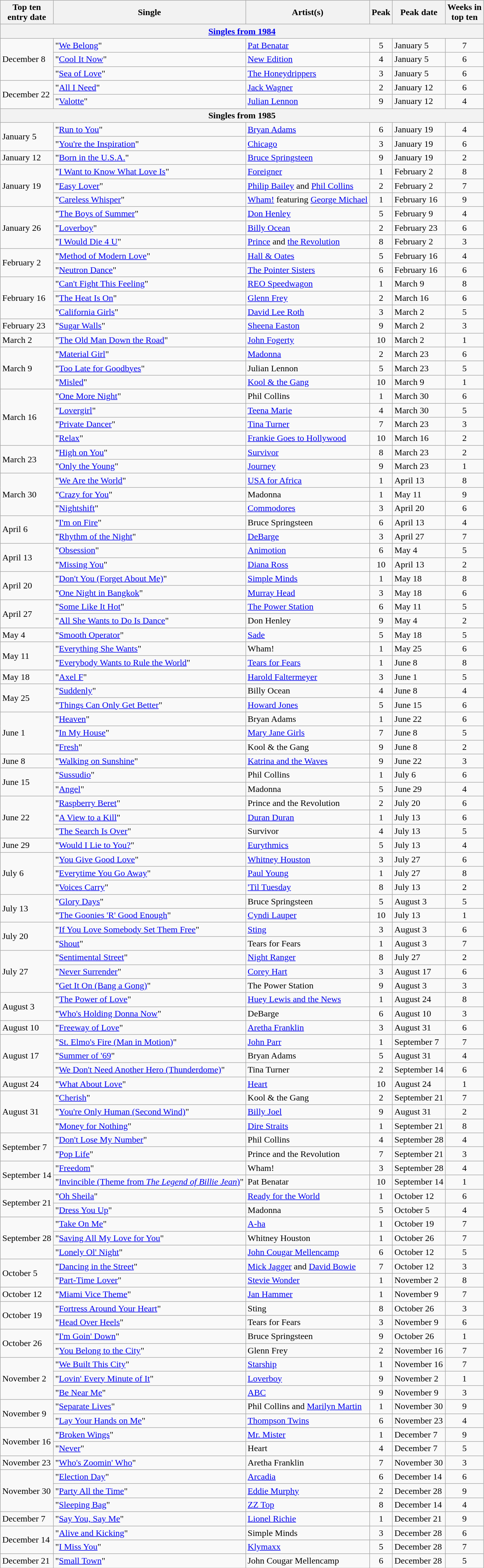<table class="wikitable sortable">
<tr>
<th>Top ten<br>entry date</th>
<th>Single</th>
<th>Artist(s)</th>
<th>Peak</th>
<th>Peak date</th>
<th>Weeks in<br>top ten</th>
</tr>
<tr>
<th colspan=6><a href='#'>Singles from 1984</a></th>
</tr>
<tr>
<td rowspan="3">December 8</td>
<td>"<a href='#'>We Belong</a>"</td>
<td><a href='#'>Pat Benatar</a></td>
<td align=center>5</td>
<td>January 5</td>
<td align=center>7</td>
</tr>
<tr>
<td>"<a href='#'>Cool It Now</a>"</td>
<td><a href='#'>New Edition</a></td>
<td align=center>4</td>
<td>January 5</td>
<td align=center>6</td>
</tr>
<tr>
<td>"<a href='#'>Sea of Love</a>"</td>
<td><a href='#'>The Honeydrippers</a></td>
<td align=center>3</td>
<td>January 5</td>
<td align=center>6</td>
</tr>
<tr>
<td rowspan="2">December 22</td>
<td>"<a href='#'>All I Need</a>"</td>
<td><a href='#'>Jack Wagner</a></td>
<td align=center>2</td>
<td>January 12</td>
<td align=center>6</td>
</tr>
<tr>
<td>"<a href='#'>Valotte</a>"</td>
<td><a href='#'>Julian Lennon</a></td>
<td align=center>9</td>
<td>January 12</td>
<td align=center>4</td>
</tr>
<tr>
<th colspan=6>Singles from 1985</th>
</tr>
<tr>
<td rowspan="2">January 5</td>
<td>"<a href='#'>Run to You</a>"</td>
<td><a href='#'>Bryan Adams</a></td>
<td align=center>6</td>
<td>January 19</td>
<td align=center>4</td>
</tr>
<tr>
<td>"<a href='#'>You're the Inspiration</a>"</td>
<td><a href='#'>Chicago</a></td>
<td align=center>3</td>
<td>January 19</td>
<td align=center>6</td>
</tr>
<tr>
<td>January 12</td>
<td>"<a href='#'>Born in the U.S.A.</a>"</td>
<td><a href='#'>Bruce Springsteen</a></td>
<td align=center>9</td>
<td>January 19</td>
<td align=center>2</td>
</tr>
<tr>
<td rowspan="3">January 19</td>
<td>"<a href='#'>I Want to Know What Love Is</a>"</td>
<td><a href='#'>Foreigner</a></td>
<td align=center>1</td>
<td>February 2</td>
<td align=center>8</td>
</tr>
<tr>
<td>"<a href='#'>Easy Lover</a>"</td>
<td><a href='#'>Philip Bailey</a> and <a href='#'>Phil Collins</a></td>
<td align=center>2</td>
<td>February 2</td>
<td align=center>7</td>
</tr>
<tr>
<td>"<a href='#'>Careless Whisper</a>"</td>
<td><a href='#'>Wham!</a> featuring <a href='#'>George Michael</a></td>
<td align=center>1</td>
<td>February 16</td>
<td align=center>9</td>
</tr>
<tr>
<td rowspan="3">January 26</td>
<td>"<a href='#'>The Boys of Summer</a>"</td>
<td><a href='#'>Don Henley</a></td>
<td align=center>5</td>
<td>February 9</td>
<td align=center>4</td>
</tr>
<tr>
<td>"<a href='#'>Loverboy</a>"</td>
<td><a href='#'>Billy Ocean</a></td>
<td align=center>2</td>
<td>February 23</td>
<td align=center>6</td>
</tr>
<tr>
<td>"<a href='#'>I Would Die 4 U</a>"</td>
<td><a href='#'>Prince</a> and <a href='#'>the Revolution</a></td>
<td align=center>8</td>
<td>February 2</td>
<td align=center>3</td>
</tr>
<tr>
<td rowspan="2">February 2</td>
<td>"<a href='#'>Method of Modern Love</a>"</td>
<td><a href='#'>Hall & Oates</a></td>
<td align=center>5</td>
<td>February 16</td>
<td align=center>4</td>
</tr>
<tr>
<td>"<a href='#'>Neutron Dance</a>"</td>
<td><a href='#'>The Pointer Sisters</a></td>
<td align=center>6</td>
<td>February 16</td>
<td align=center>6</td>
</tr>
<tr>
<td rowspan="3">February 16</td>
<td>"<a href='#'>Can't Fight This Feeling</a>"</td>
<td><a href='#'>REO Speedwagon</a></td>
<td align=center>1</td>
<td>March 9</td>
<td align=center>8</td>
</tr>
<tr>
<td>"<a href='#'>The Heat Is On</a>"</td>
<td><a href='#'>Glenn Frey</a></td>
<td align=center>2</td>
<td>March 16</td>
<td align=center>6</td>
</tr>
<tr>
<td>"<a href='#'>California Girls</a>"</td>
<td><a href='#'>David Lee Roth</a></td>
<td align=center>3</td>
<td>March 2</td>
<td align=center>5</td>
</tr>
<tr>
<td>February 23</td>
<td>"<a href='#'>Sugar Walls</a>"</td>
<td><a href='#'>Sheena Easton</a></td>
<td align=center>9</td>
<td>March 2</td>
<td align=center>3</td>
</tr>
<tr>
<td>March 2</td>
<td>"<a href='#'>The Old Man Down the Road</a>"</td>
<td><a href='#'>John Fogerty</a></td>
<td align=center>10</td>
<td>March 2</td>
<td align=center>1</td>
</tr>
<tr>
<td rowspan="3">March 9</td>
<td>"<a href='#'>Material Girl</a>"</td>
<td><a href='#'>Madonna</a></td>
<td align=center>2</td>
<td>March 23</td>
<td align=center>6</td>
</tr>
<tr>
<td>"<a href='#'>Too Late for Goodbyes</a>"</td>
<td>Julian Lennon</td>
<td align=center>5</td>
<td>March 23</td>
<td align=center>5</td>
</tr>
<tr>
<td>"<a href='#'>Misled</a>"</td>
<td><a href='#'>Kool & the Gang</a></td>
<td align=center>10</td>
<td>March 9</td>
<td align=center>1</td>
</tr>
<tr>
<td rowspan="4">March 16</td>
<td>"<a href='#'>One More Night</a>"</td>
<td>Phil Collins</td>
<td align=center>1</td>
<td>March 30</td>
<td align=center>6</td>
</tr>
<tr>
<td>"<a href='#'>Lovergirl</a>"</td>
<td><a href='#'>Teena Marie</a></td>
<td align=center>4</td>
<td>March 30</td>
<td align=center>5</td>
</tr>
<tr>
<td>"<a href='#'>Private Dancer</a>"</td>
<td><a href='#'>Tina Turner</a></td>
<td align=center>7</td>
<td>March 23</td>
<td align=center>3</td>
</tr>
<tr>
<td>"<a href='#'>Relax</a>"</td>
<td><a href='#'>Frankie Goes to Hollywood</a></td>
<td align=center>10</td>
<td>March 16</td>
<td align=center>2</td>
</tr>
<tr>
<td rowspan="2">March 23</td>
<td>"<a href='#'>High on You</a>"</td>
<td><a href='#'>Survivor</a></td>
<td align=center>8</td>
<td>March 23</td>
<td align=center>2</td>
</tr>
<tr>
<td>"<a href='#'>Only the Young</a>"</td>
<td><a href='#'>Journey</a></td>
<td align=center>9</td>
<td>March 23</td>
<td align=center>1</td>
</tr>
<tr>
<td rowspan="3">March 30</td>
<td>"<a href='#'>We Are the World</a>"</td>
<td><a href='#'>USA for Africa</a></td>
<td align=center>1</td>
<td>April 13</td>
<td align=center>8</td>
</tr>
<tr>
<td>"<a href='#'>Crazy for You</a>"</td>
<td>Madonna</td>
<td align=center>1</td>
<td>May 11</td>
<td align=center>9</td>
</tr>
<tr>
<td>"<a href='#'>Nightshift</a>"</td>
<td><a href='#'>Commodores</a></td>
<td align=center>3</td>
<td>April 20</td>
<td align=center>6</td>
</tr>
<tr>
<td rowspan="2">April 6</td>
<td>"<a href='#'>I'm on Fire</a>"</td>
<td>Bruce Springsteen</td>
<td align=center>6</td>
<td>April 13</td>
<td align=center>4</td>
</tr>
<tr>
<td>"<a href='#'>Rhythm of the Night</a>"</td>
<td><a href='#'>DeBarge</a></td>
<td align=center>3</td>
<td>April 27</td>
<td align=center>7</td>
</tr>
<tr>
<td rowspan="2">April 13</td>
<td>"<a href='#'>Obsession</a>"</td>
<td><a href='#'>Animotion</a></td>
<td align=center>6</td>
<td>May 4</td>
<td align=center>5</td>
</tr>
<tr>
<td>"<a href='#'>Missing You</a>"</td>
<td><a href='#'>Diana Ross</a></td>
<td align=center>10</td>
<td>April 13</td>
<td align=center>2</td>
</tr>
<tr>
<td rowspan="2">April 20</td>
<td>"<a href='#'>Don't You (Forget About Me)</a>"</td>
<td><a href='#'>Simple Minds</a></td>
<td align=center>1</td>
<td>May 18</td>
<td align=center>8</td>
</tr>
<tr>
<td>"<a href='#'>One Night in Bangkok</a>"</td>
<td><a href='#'>Murray Head</a></td>
<td align=center>3</td>
<td>May 18</td>
<td align=center>6</td>
</tr>
<tr>
<td rowspan="2">April 27</td>
<td>"<a href='#'>Some Like It Hot</a>"</td>
<td><a href='#'>The Power Station</a></td>
<td align=center>6</td>
<td>May 11</td>
<td align=center>5</td>
</tr>
<tr>
<td>"<a href='#'>All She Wants to Do Is Dance</a>"</td>
<td>Don Henley</td>
<td align=center>9</td>
<td>May 4</td>
<td align=center>2</td>
</tr>
<tr>
<td>May 4</td>
<td>"<a href='#'>Smooth Operator</a>"</td>
<td><a href='#'>Sade</a></td>
<td align=center>5</td>
<td>May 18</td>
<td align=center>5</td>
</tr>
<tr>
<td rowspan="2">May 11</td>
<td>"<a href='#'>Everything She Wants</a>"</td>
<td>Wham!</td>
<td align=center>1</td>
<td>May 25</td>
<td align=center>6</td>
</tr>
<tr>
<td>"<a href='#'>Everybody Wants to Rule the World</a>"</td>
<td><a href='#'>Tears for Fears</a></td>
<td align=center>1</td>
<td>June 8</td>
<td align=center>8</td>
</tr>
<tr>
<td>May 18</td>
<td>"<a href='#'>Axel F</a>"</td>
<td><a href='#'>Harold Faltermeyer</a></td>
<td align=center>3</td>
<td>June 1</td>
<td align=center>5</td>
</tr>
<tr>
<td rowspan="2">May 25</td>
<td>"<a href='#'>Suddenly</a>"</td>
<td>Billy Ocean</td>
<td align=center>4</td>
<td>June 8</td>
<td align=center>4</td>
</tr>
<tr>
<td>"<a href='#'>Things Can Only Get Better</a>"</td>
<td><a href='#'>Howard Jones</a></td>
<td align=center>5</td>
<td>June 15</td>
<td align=center>6</td>
</tr>
<tr>
<td rowspan="3">June 1</td>
<td>"<a href='#'>Heaven</a>"</td>
<td>Bryan Adams</td>
<td align=center>1</td>
<td>June 22</td>
<td align=center>6</td>
</tr>
<tr>
<td>"<a href='#'>In My House</a>"</td>
<td><a href='#'>Mary Jane Girls</a></td>
<td align=center>7</td>
<td>June 8</td>
<td align=center>5</td>
</tr>
<tr>
<td>"<a href='#'>Fresh</a>"</td>
<td>Kool & the Gang</td>
<td align=center>9</td>
<td>June 8</td>
<td align=center>2</td>
</tr>
<tr>
<td>June 8</td>
<td>"<a href='#'>Walking on Sunshine</a>"</td>
<td><a href='#'>Katrina and the Waves</a></td>
<td align=center>9</td>
<td>June 22</td>
<td align=center>3</td>
</tr>
<tr>
<td rowspan="2">June 15</td>
<td>"<a href='#'>Sussudio</a>"</td>
<td>Phil Collins</td>
<td align=center>1</td>
<td>July 6</td>
<td align=center>6</td>
</tr>
<tr>
<td>"<a href='#'>Angel</a>"</td>
<td>Madonna</td>
<td align=center>5</td>
<td>June 29</td>
<td align=center>4</td>
</tr>
<tr>
<td rowspan="3">June 22</td>
<td>"<a href='#'>Raspberry Beret</a>"</td>
<td>Prince and the Revolution</td>
<td align=center>2</td>
<td>July 20</td>
<td align=center>6</td>
</tr>
<tr>
<td>"<a href='#'>A View to a Kill</a>"</td>
<td><a href='#'>Duran Duran</a></td>
<td align=center>1</td>
<td>July 13</td>
<td align=center>6</td>
</tr>
<tr>
<td>"<a href='#'>The Search Is Over</a>"</td>
<td>Survivor</td>
<td align=center>4</td>
<td>July 13</td>
<td align=center>5</td>
</tr>
<tr>
<td>June 29</td>
<td>"<a href='#'>Would I Lie to You?</a>"</td>
<td><a href='#'>Eurythmics</a></td>
<td align=center>5</td>
<td>July 13</td>
<td align=center>4</td>
</tr>
<tr>
<td rowspan="3">July 6</td>
<td>"<a href='#'>You Give Good Love</a>"</td>
<td><a href='#'>Whitney Houston</a></td>
<td align=center>3</td>
<td>July 27</td>
<td align=center>6</td>
</tr>
<tr>
<td>"<a href='#'>Everytime You Go Away</a>"</td>
<td><a href='#'>Paul Young</a></td>
<td align=center>1</td>
<td>July 27</td>
<td align=center>8</td>
</tr>
<tr>
<td>"<a href='#'>Voices Carry</a>"</td>
<td><a href='#'>'Til Tuesday</a></td>
<td align=center>8</td>
<td>July 13</td>
<td align=center>2</td>
</tr>
<tr>
<td rowspan="2">July 13</td>
<td>"<a href='#'>Glory Days</a>"</td>
<td>Bruce Springsteen</td>
<td align=center>5</td>
<td>August 3</td>
<td align=center>5</td>
</tr>
<tr>
<td>"<a href='#'>The Goonies 'R' Good Enough</a>"</td>
<td><a href='#'>Cyndi Lauper</a></td>
<td align=center>10</td>
<td>July 13</td>
<td align=center>1</td>
</tr>
<tr>
<td rowspan="2">July 20</td>
<td>"<a href='#'>If You Love Somebody Set Them Free</a>"</td>
<td><a href='#'>Sting</a></td>
<td align=center>3</td>
<td>August 3</td>
<td align=center>6</td>
</tr>
<tr>
<td>"<a href='#'>Shout</a>"</td>
<td>Tears for Fears</td>
<td align=center>1</td>
<td>August 3</td>
<td align=center>7</td>
</tr>
<tr>
<td rowspan="3">July 27</td>
<td>"<a href='#'>Sentimental Street</a>"</td>
<td><a href='#'>Night Ranger</a></td>
<td align=center>8</td>
<td>July 27</td>
<td align=center>2</td>
</tr>
<tr>
<td>"<a href='#'>Never Surrender</a>"</td>
<td><a href='#'>Corey Hart</a></td>
<td align=center>3</td>
<td>August 17</td>
<td align=center>6</td>
</tr>
<tr>
<td>"<a href='#'>Get It On (Bang a Gong)</a>"</td>
<td>The Power Station</td>
<td align=center>9</td>
<td>August 3</td>
<td align=center>3</td>
</tr>
<tr>
<td rowspan="2">August 3</td>
<td>"<a href='#'>The Power of Love</a>"</td>
<td><a href='#'>Huey Lewis and the News</a></td>
<td align=center>1</td>
<td>August 24</td>
<td align=center>8</td>
</tr>
<tr>
<td>"<a href='#'>Who's Holding Donna Now</a>"</td>
<td>DeBarge</td>
<td align=center>6</td>
<td>August 10</td>
<td align=center>3</td>
</tr>
<tr>
<td>August 10</td>
<td>"<a href='#'>Freeway of Love</a>"</td>
<td><a href='#'>Aretha Franklin</a></td>
<td align=center>3</td>
<td>August 31</td>
<td align=center>6</td>
</tr>
<tr>
<td rowspan="3">August 17</td>
<td>"<a href='#'>St. Elmo's Fire (Man in Motion)</a>"</td>
<td><a href='#'>John Parr</a></td>
<td align=center>1</td>
<td>September 7</td>
<td align=center>7</td>
</tr>
<tr>
<td>"<a href='#'>Summer of '69</a>"</td>
<td>Bryan Adams</td>
<td align=center>5</td>
<td>August 31</td>
<td align=center>4</td>
</tr>
<tr>
<td>"<a href='#'>We Don't Need Another Hero (Thunderdome)</a>"</td>
<td>Tina Turner</td>
<td align=center>2</td>
<td>September 14</td>
<td align=center>6</td>
</tr>
<tr>
<td>August 24</td>
<td>"<a href='#'>What About Love</a>"</td>
<td><a href='#'>Heart</a></td>
<td align=center>10</td>
<td>August 24</td>
<td align=center>1</td>
</tr>
<tr>
<td rowspan="3">August 31</td>
<td>"<a href='#'>Cherish</a>"</td>
<td>Kool & the Gang</td>
<td align=center>2</td>
<td>September 21</td>
<td align=center>7</td>
</tr>
<tr>
<td>"<a href='#'>You're Only Human (Second Wind)</a>"</td>
<td><a href='#'>Billy Joel</a></td>
<td align=center>9</td>
<td>August 31</td>
<td align=center>2</td>
</tr>
<tr>
<td>"<a href='#'>Money for Nothing</a>"</td>
<td><a href='#'>Dire Straits</a></td>
<td align=center>1</td>
<td>September 21</td>
<td align=center>8</td>
</tr>
<tr>
<td rowspan="2">September 7</td>
<td>"<a href='#'>Don't Lose My Number</a>"</td>
<td>Phil Collins</td>
<td align=center>4</td>
<td>September 28</td>
<td align=center>4</td>
</tr>
<tr>
<td>"<a href='#'>Pop Life</a>"</td>
<td>Prince and the Revolution</td>
<td align=center>7</td>
<td>September 21</td>
<td align=center>3</td>
</tr>
<tr>
<td rowspan="2">September 14</td>
<td>"<a href='#'>Freedom</a>"</td>
<td>Wham!</td>
<td align=center>3</td>
<td>September 28</td>
<td align=center>4</td>
</tr>
<tr>
<td>"<a href='#'>Invincible (Theme from <em>The Legend of Billie Jean</em>)</a>"</td>
<td>Pat Benatar</td>
<td align=center>10</td>
<td>September 14</td>
<td align=center>1</td>
</tr>
<tr>
<td rowspan="2">September 21</td>
<td>"<a href='#'>Oh Sheila</a>"</td>
<td><a href='#'>Ready for the World</a></td>
<td align=center>1</td>
<td>October 12</td>
<td align=center>6</td>
</tr>
<tr>
<td>"<a href='#'>Dress You Up</a>"</td>
<td>Madonna</td>
<td align=center>5</td>
<td>October 5</td>
<td align=center>4</td>
</tr>
<tr>
<td rowspan="3">September 28</td>
<td>"<a href='#'>Take On Me</a>"</td>
<td><a href='#'>A-ha</a></td>
<td align=center>1</td>
<td>October 19</td>
<td align=center>7</td>
</tr>
<tr>
<td>"<a href='#'>Saving All My Love for You</a>"</td>
<td>Whitney Houston</td>
<td align=center>1</td>
<td>October 26</td>
<td align=center>7</td>
</tr>
<tr>
<td>"<a href='#'>Lonely Ol' Night</a>"</td>
<td><a href='#'>John Cougar Mellencamp</a></td>
<td align=center>6</td>
<td>October 12</td>
<td align=center>5</td>
</tr>
<tr>
<td rowspan="2">October 5</td>
<td>"<a href='#'>Dancing in the Street</a>"</td>
<td><a href='#'>Mick Jagger</a> and <a href='#'>David Bowie</a></td>
<td align=center>7</td>
<td>October 12</td>
<td align=center>3</td>
</tr>
<tr>
<td>"<a href='#'>Part-Time Lover</a>"</td>
<td><a href='#'>Stevie Wonder</a></td>
<td align=center>1</td>
<td>November 2</td>
<td align=center>8</td>
</tr>
<tr>
<td>October 12</td>
<td>"<a href='#'>Miami Vice Theme</a>"</td>
<td><a href='#'>Jan Hammer</a></td>
<td align=center>1</td>
<td>November 9</td>
<td align=center>7</td>
</tr>
<tr>
<td rowspan="2">October 19</td>
<td>"<a href='#'>Fortress Around Your Heart</a>"</td>
<td>Sting</td>
<td align=center>8</td>
<td>October 26</td>
<td align=center>3</td>
</tr>
<tr>
<td>"<a href='#'>Head Over Heels</a>"</td>
<td>Tears for Fears</td>
<td align=center>3</td>
<td>November 9</td>
<td align=center>6</td>
</tr>
<tr>
<td rowspan="2">October 26</td>
<td>"<a href='#'>I'm Goin' Down</a>"</td>
<td>Bruce Springsteen</td>
<td align=center>9</td>
<td>October 26</td>
<td align=center>1</td>
</tr>
<tr>
<td>"<a href='#'>You Belong to the City</a>"</td>
<td>Glenn Frey</td>
<td align=center>2</td>
<td>November 16</td>
<td align=center>7</td>
</tr>
<tr>
<td rowspan="3">November 2</td>
<td>"<a href='#'>We Built This City</a>"</td>
<td><a href='#'>Starship</a></td>
<td align=center>1</td>
<td>November 16</td>
<td align=center>7</td>
</tr>
<tr>
<td>"<a href='#'>Lovin' Every Minute of It</a>"</td>
<td><a href='#'>Loverboy</a></td>
<td align=center>9</td>
<td>November 2</td>
<td align=center>1</td>
</tr>
<tr>
<td>"<a href='#'>Be Near Me</a>"</td>
<td><a href='#'>ABC</a></td>
<td align=center>9</td>
<td>November 9</td>
<td align=center>3</td>
</tr>
<tr>
<td rowspan="2">November 9</td>
<td>"<a href='#'>Separate Lives</a>"</td>
<td>Phil Collins and <a href='#'>Marilyn Martin</a></td>
<td align=center>1</td>
<td>November 30</td>
<td align=center>9</td>
</tr>
<tr>
<td>"<a href='#'>Lay Your Hands on Me</a>"</td>
<td><a href='#'>Thompson Twins</a></td>
<td align=center>6</td>
<td>November 23</td>
<td align=center>4</td>
</tr>
<tr>
<td rowspan="2">November 16</td>
<td>"<a href='#'>Broken Wings</a>"</td>
<td><a href='#'>Mr. Mister</a></td>
<td align=center>1</td>
<td>December 7</td>
<td align=center>9</td>
</tr>
<tr>
<td>"<a href='#'>Never</a>"</td>
<td>Heart</td>
<td align=center>4</td>
<td>December 7</td>
<td align=center>5</td>
</tr>
<tr>
<td>November 23</td>
<td>"<a href='#'>Who's Zoomin' Who</a>"</td>
<td>Aretha Franklin</td>
<td align=center>7</td>
<td>November 30</td>
<td align=center>3</td>
</tr>
<tr>
<td rowspan="3">November 30</td>
<td>"<a href='#'>Election Day</a>"</td>
<td><a href='#'>Arcadia</a></td>
<td align=center>6</td>
<td>December 14</td>
<td align=center>6 </td>
</tr>
<tr>
<td>"<a href='#'>Party All the Time</a>"</td>
<td><a href='#'>Eddie Murphy</a></td>
<td align=center>2</td>
<td>December 28</td>
<td align=center>9</td>
</tr>
<tr>
<td>"<a href='#'>Sleeping Bag</a>"</td>
<td><a href='#'>ZZ Top</a></td>
<td align=center>8</td>
<td>December 14</td>
<td align=center>4</td>
</tr>
<tr>
<td>December 7</td>
<td>"<a href='#'>Say You, Say Me</a>"</td>
<td><a href='#'>Lionel Richie</a></td>
<td align=center>1</td>
<td>December 21</td>
<td align=center>9</td>
</tr>
<tr>
<td rowspan="2">December 14</td>
<td>"<a href='#'>Alive and Kicking</a>"</td>
<td>Simple Minds</td>
<td align=center>3</td>
<td>December 28</td>
<td align=center>6</td>
</tr>
<tr>
<td>"<a href='#'>I Miss You</a>"</td>
<td><a href='#'>Klymaxx</a></td>
<td align=center>5</td>
<td>December 28</td>
<td align=center>7</td>
</tr>
<tr>
<td>December 21</td>
<td>"<a href='#'>Small Town</a>"</td>
<td>John Cougar Mellencamp</td>
<td align=center>6</td>
<td>December 28</td>
<td align=center>5</td>
</tr>
</table>
